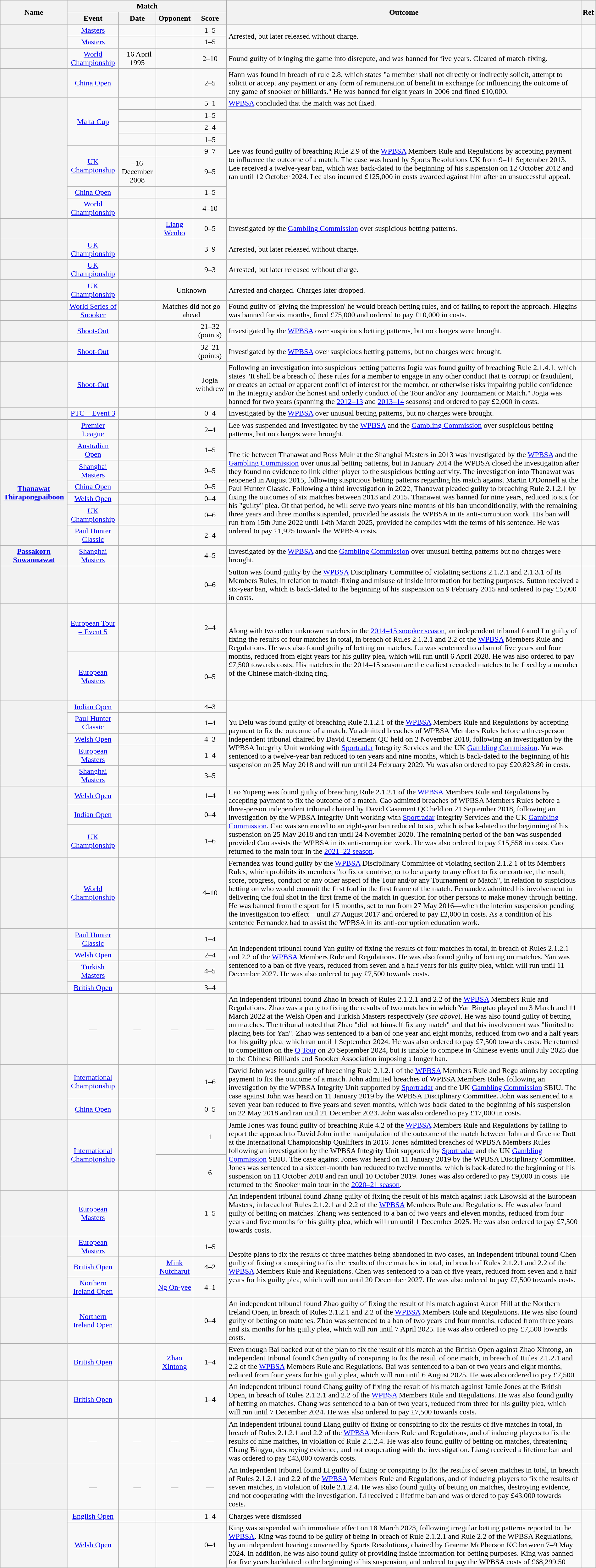<table class="wikitable sortable plainrowheaders"  style="margin:auto; margin:auto;">
<tr>
<th rowspan="2" scope="col">Name</th>
<th colspan="4" scope="col">Match</th>
<th rowspan="2" class="unsortable" scope="col">Outcome</th>
<th rowspan="2" class="unsortable" scope="col">Ref</th>
</tr>
<tr>
<th scope="col">Event</th>
<th scope="col">Date</th>
<th scope="col">Opponent</th>
<th scope="col">Score<br></th>
</tr>
<tr>
<th scope="row" rowspan="2"></th>
<td style="text-align:center;"><a href='#'>Masters</a><br></td>
<td style="text-align:center;"></td>
<td style="text-align:center;"></td>
<td style="text-align:center;">1–5</td>
<td rowspan="2">Arrested, but later released without charge.</td>
<td style="text-align:center;" rowspan="2"></td>
</tr>
<tr>
<td style="text-align:center;"><a href='#'>Masters</a><br></td>
<td style="text-align:center;"></td>
<td style="text-align:center;"></td>
<td style="text-align:center;">1–5</td>
</tr>
<tr>
<th scope="row"></th>
<td style="text-align:center;"><a href='#'>World Championship</a><br></td>
<td style="text-align:center;">–16 April 1995</td>
<td style="text-align:center;"></td>
<td style="text-align:center;">2–10</td>
<td>Found guilty of bringing the game into disrepute, and was banned for five years. Cleared of match-fixing.</td>
<td style="text-align:center;"></td>
</tr>
<tr>
<th scope="row"></th>
<td style="text-align:center;"><a href='#'>China Open</a><br></td>
<td style="text-align:center;"></td>
<td style="text-align:center;"></td>
<td style="text-align:center;">2–5</td>
<td>Hann was found in breach of rule 2.8, which states "a member shall not directly or indirectly solicit, attempt to solicit or accept any payment or any form of remuneration of benefit in exchange for influencing the outcome of any game of snooker or billiards."  He was banned for eight years in 2006 and fined £10,000.</td>
<td style="text-align:center;"></td>
</tr>
<tr>
<th scope="row" rowspan="8"></th>
<td style="text-align:center;" rowspan="4"><a href='#'>Malta Cup</a><br></td>
<td style="text-align:center;"></td>
<td style="text-align:center;"></td>
<td style="text-align:center;">5–1</td>
<td><a href='#'>WPBSA</a> concluded that the match was not fixed.</td>
<td rowspan="8" style="text-align:center;"></td>
</tr>
<tr>
<td style="text-align:center;"></td>
<td style="text-align:center;"></td>
<td style="text-align:center;">1–5</td>
<td rowspan="7">Lee was found guilty of breaching Rule 2.9 of the <a href='#'>WPBSA</a> Members Rule and Regulations by accepting payment to influence the outcome of a match. The case was heard by Sports Resolutions UK from 9–11 September 2013. Lee received a twelve-year ban, which was back-dated to the beginning of his suspension on 12 October 2012 and ran until 12 October 2024. Lee also incurred £125,000 in costs awarded against him after an unsuccessful appeal.</td>
</tr>
<tr>
<td style="text-align:center;"></td>
<td style="text-align:center;"></td>
<td style="text-align:center;">2–4</td>
</tr>
<tr>
<td style="text-align:center;"></td>
<td style="text-align:center;"></td>
<td style="text-align:center;">1–5</td>
</tr>
<tr>
<td rowspan="2" style="text-align:center;"><a href='#'>UK Championship</a></td>
<td style="text-align:center;"> <br> </td>
<td style="text-align:center;"></td>
<td style="text-align:center;">9–7</td>
</tr>
<tr>
<td style="text-align:center;">–16 December 2008 <br> </td>
<td style="text-align:center;"></td>
<td style="text-align:center;">9–5</td>
</tr>
<tr>
<td style="text-align:center;"><a href='#'>China Open</a><br></td>
<td style="text-align:center;"></td>
<td style="text-align:center;"></td>
<td style="text-align:center;">1–5</td>
</tr>
<tr>
<td style="text-align:center;"><a href='#'>World Championship</a><br></td>
<td style="text-align:center;"></td>
<td style="text-align:center;"></td>
<td style="text-align:center;">4–10</td>
</tr>
<tr>
<th scope="row"></th>
<td style="text-align:center;"></td>
<td style="text-align:center;"></td>
<td style="text-align:center;"><a href='#'>Liang Wenbo</a></td>
<td style="text-align:center;">0–5</td>
<td>Investigated by the <a href='#'>Gambling Commission</a> over suspicious betting patterns.</td>
<td style="text-align:center;"></td>
</tr>
<tr>
<th scope="row"></th>
<td style="text-align:center;"><a href='#'>UK Championship</a><br></td>
<td style="text-align:center;"></td>
<td style="text-align:center;"></td>
<td style="text-align:center;">3–9</td>
<td>Arrested, but later released without charge.</td>
<td style="text-align:center;"></td>
</tr>
<tr>
<th scope="row"></th>
<td style="text-align:center;"><a href='#'>UK Championship</a><br></td>
<td style="text-align:center;"></td>
<td style="text-align:center;"></td>
<td style="text-align:center;">9–3</td>
<td>Arrested, but later released without charge.</td>
<td style="text-align:center;"></td>
</tr>
<tr>
<th scope="row"></th>
<td style="text-align:center;"><a href='#'>UK Championship</a></td>
<td style="text-align:center;"></td>
<td style="text-align:center;" colspan="2">Unknown</td>
<td>Arrested and charged. Charges later dropped.</td>
<td style="text-align:center;"></td>
</tr>
<tr>
<th scope="row"></th>
<td style="text-align:center;"><a href='#'>World Series of Snooker</a></td>
<td style="text-align:center;"></td>
<td style="text-align:center;" colspan="2">Matches did not go ahead</td>
<td>Found guilty of 'giving the impression' he would breach betting rules, and of failing to report the approach. Higgins was banned for six months, fined £75,000 and ordered to pay £10,000 in costs.</td>
<td style="text-align:center;"></td>
</tr>
<tr>
<th scope="row"></th>
<td style="text-align:center;"><a href='#'>Shoot-Out</a><br></td>
<td style="text-align:center;"></td>
<td style="text-align:center;"></td>
<td style="text-align:center;">21–32<br>(points)</td>
<td>Investigated by the <a href='#'>WPBSA</a> over suspicious betting patterns, but no charges were brought.</td>
<td style="text-align:center;"></td>
</tr>
<tr>
<th scope="row"></th>
<td style="text-align:center;"><a href='#'>Shoot-Out</a><br></td>
<td style="text-align:center;"></td>
<td style="text-align:center;"></td>
<td style="text-align:center;">32–21<br>(points)</td>
<td>Investigated by the <a href='#'>WPBSA</a> over suspicious betting patterns, but no charges were brought.</td>
<td style="text-align:center;"></td>
</tr>
<tr>
<th scope="row"></th>
<td style="text-align:center;"><a href='#'>Shoot-Out</a><br></td>
<td style="text-align:center;"></td>
<td style="text-align:center;"></td>
<td style="text-align:center;">Jogia withdrew</td>
<td>Following an investigation into suspicious betting patterns Jogia was found guilty of breaching Rule 2.1.4.1, which states "It shall be a breach of these rules for a member to engage in any other conduct that is corrupt or fraudulent, or creates an actual or apparent conflict of interest for the member, or otherwise risks impairing public confidence in the integrity and/or the honest and orderly conduct of the Tour and/or any Tournament or Match." Jogia was banned for two years (spanning the <a href='#'>2012–13</a> and <a href='#'>2013–14</a> seasons) and ordered to pay £2,000 in costs.</td>
<td style="text-align:center;"></td>
</tr>
<tr>
<th scope="row"></th>
<td style="text-align:center;"><a href='#'>PTC – Event 3</a><br></td>
<td style="text-align:center;"></td>
<td style="text-align:center;"></td>
<td style="text-align:center;">0–4</td>
<td>Investigated by the <a href='#'>WPBSA</a> over unusual betting patterns, but no charges were brought.</td>
<td style="text-align:center;"></td>
</tr>
<tr>
<th scope="row"></th>
<td style="text-align:center;"><a href='#'>Premier League</a><br></td>
<td style="text-align:center;"></td>
<td style="text-align:center;"></td>
<td style="text-align:center;">2–4</td>
<td>Lee was suspended and investigated by the <a href='#'>WPBSA</a> and the <a href='#'>Gambling Commission</a> over suspicious betting patterns, but no charges were brought.</td>
<td style="text-align:center;"></td>
</tr>
<tr>
<th scope="row" rowspan="6"><a href='#'>Thanawat Thirapongpaiboon</a></th>
<td style="text-align:center;"><a href='#'>Australian Open</a><br></td>
<td style="text-align:center;"></td>
<td style="text-align:center;"></td>
<td style="text-align:center;">1–5</td>
<td rowspan="6">The tie between Thanawat and Ross Muir at the Shanghai Masters in 2013 was investigated by the <a href='#'>WPBSA</a> and the <a href='#'>Gambling Commission</a> over unusual betting patterns, but in January 2014 the WPBSA closed the investigation after they found no evidence to link either player to the suspicious betting activity. The investigation into Thanawat was reopened in August 2015, following suspicious betting patterns regarding his match against Martin O'Donnell at the Paul Hunter Classic. Following a third investigation in 2022, Thanawat pleaded guilty to breaching Rule 2.1.2.1 by fixing the outcomes of six matches between 2013 and 2015. Thanawat was banned for nine years, reduced to six for his "guilty" plea. Of that period, he will serve two years nine months of his ban unconditionally, with the remaining three years and three months suspended, provided he assists the WPBSA in its anti-corruption work. His ban will run from 15th June 2022 until 14th March 2025, provided he complies with the terms of his sentence. He was ordered to pay £1,925 towards the WPBSA costs.</td>
<td rowspan="6" style="text-align:center;"></td>
</tr>
<tr>
<td style="text-align:center;"><a href='#'>Shanghai Masters</a><br></td>
<td style="text-align:center;"></td>
<td style="text-align:center;"></td>
<td style="text-align:center;">0–5</td>
</tr>
<tr>
<td style="text-align:center;"><a href='#'>China Open</a><br></td>
<td style="text-align:center;"></td>
<td style="text-align:center;"></td>
<td style="text-align:center;">0–5</td>
</tr>
<tr>
<td style="text-align:center;"><a href='#'>Welsh Open</a><br></td>
<td style="text-align:center;"></td>
<td style="text-align:center;"></td>
<td style="text-align:center;">0–4</td>
</tr>
<tr>
<td style="text-align:center;"><a href='#'>UK Championship</a><br></td>
<td style="text-align:center;"></td>
<td style="text-align:center;"></td>
<td style="text-align:center;">0–6</td>
</tr>
<tr>
<td style="text-align:center;"><a href='#'>Paul Hunter Classic</a><br></td>
<td style="text-align:center;"></td>
<td style="text-align:center;"></td>
<td style="text-align:center;">2–4</td>
</tr>
<tr>
<th scope="row"><a href='#'>Passakorn Suwannawat</a></th>
<td style="text-align:center;"><a href='#'>Shanghai Masters</a><br></td>
<td style="text-align:center;"></td>
<td style="text-align:center;"></td>
<td style="text-align:center;">4–5</td>
<td>Investigated by the <a href='#'>WPBSA</a> and the <a href='#'>Gambling Commission</a> over unusual betting patterns but no charges were brought.</td>
<td style="text-align:center;"></td>
</tr>
<tr>
<th scope="row"></th>
<td style="text-align:center;"><br></td>
<td style="text-align:center;"></td>
<td style="text-align:center;"></td>
<td style="text-align:center;">0–6</td>
<td>Sutton was found guilty by the <a href='#'>WPBSA</a> Disciplinary Committee of violating sections 2.1.2.1 and 2.1.3.1 of its Members Rules, in relation to match-fixing and misuse of inside information for betting purposes. Sutton received a six-year ban, which is back-dated to the beginning of his suspension on 9 February 2015 and ordered to pay £5,000 in costs.</td>
<td style="text-align:center;"></td>
</tr>
<tr>
<th scope="row" rowspan="2"></th>
<td style="text-align:center; height:6em;"><a href='#'>European Tour – Event 5</a><br></td>
<td style="text-align:center;"></td>
<td style="text-align:center;"></td>
<td style="text-align:center;">2–4</td>
<td rowspan="2">Along with two other unknown matches in the <a href='#'>2014–15 snooker season</a>, an independent tribunal found Lu guilty of fixing the results of four matches in total, in breach of Rules 2.1.2.1 and 2.2 of the <a href='#'>WPBSA</a> Members Rule and Regulations. He was also found guilty of betting on matches. Lu was sentenced to a ban of five years and four months, reduced from eight years for his guilty plea, which will run until 6 April 2028. He was also ordered to pay £7,500 towards costs. His matches in the 2014–15 season are the earliest recorded matches to be fixed by a member of the Chinese match-fixing ring.</td>
<td rowspan="2" style="text-align:center;"></td>
</tr>
<tr>
<td style="text-align:center; height:6em;"><a href='#'>European Masters</a><br></td>
<td style="text-align:center;"></td>
<td style="text-align:center;"></td>
<td style="text-align:center;">0–5</td>
</tr>
<tr>
<th scope="row" rowspan="5"></th>
<td style="text-align:center;"><a href='#'>Indian Open</a><br></td>
<td style="text-align:center;"></td>
<td style="text-align:center;"></td>
<td style="text-align:center;">4–3</td>
<td rowspan="5">Yu Delu was found guilty of breaching Rule 2.1.2.1 of the <a href='#'>WPBSA</a> Members Rule and Regulations by accepting payment to fix the outcome of a match. Yu admitted breaches of WPBSA Members Rules before a three-person independent tribunal chaired by David Casement QC held on 2 November 2018, following an investigation by the WPBSA Integrity Unit working with <a href='#'>Sportradar</a> Integrity Services and the UK <a href='#'>Gambling Commission</a>. Yu was sentenced to a twelve-year ban reduced to ten years and nine months, which is back-dated to the beginning of his suspension on 25 May 2018 and will run until 24 February 2029. Yu was also ordered to pay £20,823.80 in costs.</td>
<td rowspan="5" style="text-align:center;"></td>
</tr>
<tr>
<td style="text-align:center;"><a href='#'>Paul Hunter Classic</a><br></td>
<td style="text-align:center;"></td>
<td style="text-align:center;"></td>
<td style="text-align:center;">1–4</td>
</tr>
<tr>
<td style="text-align:center;"><a href='#'>Welsh Open</a><br></td>
<td style="text-align:center;"></td>
<td style="text-align:center;"></td>
<td style="text-align:center;">4–3</td>
</tr>
<tr>
<td style="text-align:center;"><a href='#'>European Masters</a><br></td>
<td style="text-align:center;"></td>
<td style="text-align:center;"></td>
<td style="text-align:center;">1–4</td>
</tr>
<tr>
<td style="text-align:center;"><a href='#'>Shanghai Masters</a> <br> </td>
<td style="text-align:center;"></td>
<td style="text-align:center;"></td>
<td style="text-align:center;">3–5</td>
</tr>
<tr>
<th scope="row" rowspan="3"></th>
<td style="text-align:center;"><a href='#'>Welsh Open</a><br></td>
<td style="text-align:center;"></td>
<td style="text-align:center;"></td>
<td style="text-align:center;">1–4</td>
<td rowspan="3">Cao Yupeng was found guilty of breaching Rule 2.1.2.1 of the <a href='#'>WPBSA</a> Members Rule and Regulations by accepting payment to fix the outcome of a match. Cao admitted breaches of WPBSA Members Rules before a three-person independent tribunal chaired by David Casement QC held on 21 September 2018, following an investigation by the WPBSA Integrity Unit working with <a href='#'>Sportradar</a> Integrity Services and the UK <a href='#'>Gambling Commission</a>. Cao was sentenced to an eight-year ban reduced to six, which is back-dated to the beginning of his suspension on 25 May 2018 and ran until 24 November 2020. The remaining period of the ban was suspended provided Cao assists the WPBSA in its anti-corruption work. He was also ordered to pay £15,558 in costs. Cao returned to the main tour in the <a href='#'>2021–22 season</a>.</td>
<td rowspan="3" style="text-align:center;"></td>
</tr>
<tr>
<td style="text-align:center;"><a href='#'>Indian Open</a><br></td>
<td style="text-align:center;"></td>
<td style="text-align:center;"></td>
<td style="text-align:center;">0–4</td>
</tr>
<tr>
<td style="text-align:center;"><a href='#'>UK Championship</a><br></td>
<td style="text-align:center;"></td>
<td style="text-align:center;"></td>
<td style="text-align:center;">1–6</td>
</tr>
<tr>
<th scope="row"></th>
<td style="text-align:center;"><a href='#'>World Championship</a><br></td>
<td style="text-align:center;"></td>
<td style="text-align:center;"></td>
<td style="text-align:center;">4–10</td>
<td>Fernandez was found guilty by the <a href='#'>WPBSA</a> Disciplinary Committee of violating section 2.1.2.1 of its Members Rules, which prohibits its members "to fix or contrive, or to be a party to any effort to fix or contrive, the result, score, progress, conduct or any other aspect of the Tour and/or any Tournament or Match", in relation to suspicious betting on who would commit the first foul in the first frame of the match. Fernandez admitted his involvement in delivering the foul shot in the first frame of the match in question for other persons to make money through betting. He was banned from the sport for 15 months, set to run from 27 May 2016—when the interim suspension pending the investigation too effect—until 27 August 2017 and ordered to pay £2,000 in costs. As a condition of his sentence Fernandez had to assist the WPBSA in its anti-corruption education work.</td>
<td style="text-align:center;"></td>
</tr>
<tr>
<th scope="row" rowspan="4"></th>
<td style="text-align:center;"><a href='#'>Paul Hunter Classic</a><br></td>
<td style="text-align:center;"></td>
<td style="text-align:center;"></td>
<td style="text-align:center;">1–4</td>
<td rowspan="4">An independent tribunal found Yan guilty of fixing the results of four matches in total, in breach of Rules 2.1.2.1 and 2.2 of the <a href='#'>WPBSA</a> Members Rule and Regulations. He was also found guilty of betting on matches. Yan was sentenced to a ban of five years, reduced from seven and a half years for his guilty plea, which will run until 11 December 2027. He was also ordered to pay £7,500 towards costs.</td>
<td rowspan="4" style="text-align:center;"></td>
</tr>
<tr>
<td style="text-align:center;"><a href='#'>Welsh Open</a><br></td>
<td style="text-align:center;"></td>
<td style="text-align:center;"></td>
<td style="text-align:center;">2–4</td>
</tr>
<tr>
<td style="text-align:center;"><a href='#'>Turkish Masters</a><br></td>
<td style="text-align:center;"></td>
<td style="text-align:center;"></td>
<td style="text-align:center;">4–5</td>
</tr>
<tr>
<td style="text-align:center;"><a href='#'>British Open</a><br></td>
<td style="text-align:center;"></td>
<td style="text-align:center;"></td>
<td style="text-align:center;">3–4</td>
</tr>
<tr>
<th scope="row"></th>
<td style="text-align:center;">—</td>
<td style="text-align:center;">—</td>
<td style="text-align:center;">—</td>
<td style="text-align:center;">—</td>
<td>An independent tribunal found Zhao in breach of Rules 2.1.2.1 and 2.2 of the <a href='#'>WPBSA</a> Members Rule and Regulations. Zhao was a party to fixing the results of two matches in which Yan Bingtao played on 3 March and 11 March 2022 at the Welsh Open and Turkish Masters respectively (<em>see above</em>). He was also found guilty of betting on matches. The tribunal noted that Zhao "did not himself fix any match" and that his involvement was "limited to placing bets for Yan". Zhao was sentenced to a ban of one year and eight months, reduced from two and a half years for his guilty plea, which ran until 1 September 2024. He was also ordered to pay £7,500 towards costs. He returned to competition on the <a href='#'>Q Tour</a> on 20 September 2024, but is unable to compete in Chinese events until July 2025 due to the Chinese Billiards and Snooker Association imposing a longer ban.</td>
<td style="text-align:center;"></td>
</tr>
<tr>
<th scope="row" rowspan="2"></th>
<td style="text-align:center;"><a href='#'>International Championship</a><br></td>
<td style="text-align:center;"></td>
<td style="text-align:center;"></td>
<td style="text-align:center;">1–6</td>
<td rowspan="2">David John was found guilty of breaching Rule 2.1.2.1 of the <a href='#'>WPBSA</a> Members Rule and Regulations by accepting payment to fix the outcome of a match. John admitted breaches of WPBSA Members Rules following an investigation by the WPBSA Integrity Unit supported by <a href='#'>Sportradar</a> and the UK <a href='#'>Gambling Commission</a> SBIU. The case against John was heard on 11 January 2019 by the WPBSA Disciplinary Committee. John was sentenced to a seven-year ban reduced to five years and seven months, which was back-dated to the beginning of his suspension on 22 May 2018 and ran until 21 December 2023. John was also ordered to pay £17,000 in costs.</td>
<td style="text-align:center;" rowspan="2"></td>
</tr>
<tr>
<td style="text-align:center;"><a href='#'>China Open</a><br></td>
<td style="text-align:center;"></td>
<td style="text-align:center;"></td>
<td style="text-align:center;">0–5</td>
</tr>
<tr>
<th scope="row" rowspan="2"></th>
<td rowspan="2" style="text-align:center;"><a href='#'>International Championship</a><br></td>
<td rowspan="2" style="text-align:center;"></td>
<td style="text-align:center;"></td>
<td style="text-align:center;">1</td>
<td rowspan="2">Jamie Jones was found guilty of breaching Rule 4.2 of the <a href='#'>WPBSA</a> Members Rule and Regulations by failing to report the approach to David John in the manipulation of the outcome of the match between John and Graeme Dott at the International Championship Qualifiers in 2016. Jones admitted breaches of WPBSA Members Rules following an investigation by the WPBSA Integrity Unit supported by <a href='#'>Sportradar</a> and the UK <a href='#'>Gambling Commission</a> SBIU. The case against Jones was heard on 11 January 2019 by the WPBSA Disciplinary Committee. Jones was sentenced to a sixteen-month ban reduced to twelve months, which is back-dated to the beginning of his suspension on 11 October 2018 and ran until 10 October 2019. Jones was also ordered to pay £9,000 in costs. He returned to the Snooker main tour in the <a href='#'>2020–21 season</a>.</td>
<td rowspan="2" style="text-align:center;"></td>
</tr>
<tr>
<td style="text-align:center;"></td>
<td style="text-align:center;">6</td>
</tr>
<tr>
<th scope="row"></th>
<td style="text-align:center;"><a href='#'>European Masters</a><br></td>
<td style="text-align:center;"></td>
<td style="text-align:center;"></td>
<td style="text-align:center;">1–5</td>
<td>An independent tribunal found Zhang guilty of fixing the result of his match against Jack Lisowski at the European Masters, in breach of Rules 2.1.2.1 and 2.2 of the <a href='#'>WPBSA</a> Members Rule and Regulations. He was also found guilty of betting on matches. Zhang was sentenced to a ban of two years and eleven months, reduced from four years and five months for his guilty plea, which will run until 1 December 2025. He was also ordered to pay £7,500 towards costs.</td>
<td style="text-align:center;"></td>
</tr>
<tr>
<th scope="row" rowspan="3"></th>
<td style="text-align:center;"><a href='#'>European Masters</a><br></td>
<td style="text-align:center;"></td>
<td style="text-align:center;"></td>
<td style="text-align:center;">1–5</td>
<td rowspan="3">Despite plans to fix the results of three matches being abandoned in two cases, an independent tribunal found Chen guilty of fixing or conspiring to fix the results of three matches in total, in breach of Rules 2.1.2.1 and 2.2 of the <a href='#'>WPBSA</a> Members Rule and Regulations. Chen was sentenced to a ban of five years, reduced from seven and a half years for his guilty plea, which will run until 20 December 2027. He was also ordered to pay £7,500 towards costs.</td>
<td rowspan="3" style="text-align:center;"></td>
</tr>
<tr>
<td style="text-align:center;"><a href='#'>British Open</a><br></td>
<td style="text-align:center;"></td>
<td style="text-align:center;"><a href='#'>Mink Nutcharut</a></td>
<td style="text-align:center;">4–2</td>
</tr>
<tr>
<td style="text-align:center;"><a href='#'>Northern Ireland Open</a><br></td>
<td style="text-align:center;"></td>
<td style="text-align:center;"><a href='#'>Ng On-yee</a></td>
<td style="text-align:center;">4–1</td>
</tr>
<tr>
<th scope="row"></th>
<td style="text-align:center;"><a href='#'>Northern Ireland Open</a><br></td>
<td style="text-align:center;"></td>
<td style="text-align:center;"></td>
<td style="text-align:center;">0–4</td>
<td>An independent tribunal found Zhao guilty of fixing the result of his match against Aaron Hill at the Northern Ireland Open, in breach of Rules 2.1.2.1 and 2.2 of the <a href='#'>WPBSA</a> Members Rule and Regulations. He was also found guilty of betting on matches. Zhao was sentenced to a ban of two years and four months, reduced from three years and six months for his guilty plea, which will run until 7 April 2025. He was also ordered to pay £7,500 towards costs.</td>
<td style="text-align:center;"></td>
</tr>
<tr>
<th scope="row"></th>
<td style="text-align:center;"><a href='#'>British Open</a><br></td>
<td style="text-align:center;"></td>
<td style="text-align:center;"><a href='#'>Zhao Xintong</a></td>
<td style="text-align:center;">1–4</td>
<td>Even though Bai backed out of the plan to fix the result of his match at the British Open against Zhao Xintong, an independent tribunal found Chen guilty of conspiring to fix the result of one match, in breach of Rules 2.1.2.1 and 2.2 of the <a href='#'>WPBSA</a> Members Rule and Regulations. Bai was sentenced to a ban of two years and eight months, reduced from four years for his guilty plea, which will run until 6 August 2025. He was also ordered to pay £7,500</td>
<td style="text-align:center;"></td>
</tr>
<tr>
<th scope="row"></th>
<td style="text-align:center;"><a href='#'>British Open</a><br></td>
<td style="text-align:center;"></td>
<td style="text-align:center;"></td>
<td style="text-align:center;">1–4</td>
<td>An independent tribunal found Chang guilty of fixing the result of his match against Jamie Jones at the British Open, in breach of Rules 2.1.2.1 and 2.2 of the <a href='#'>WPBSA</a> Members Rule and Regulations. He was also found guilty of betting on matches. Chang was sentenced to a ban of two years, reduced from three for his guilty plea, which will run until 7 December 2024. He was also ordered to pay £7,500 towards costs.</td>
<td style="text-align:center;"></td>
</tr>
<tr>
<th scope="row"></th>
<td style="text-align:center;">—</td>
<td style="text-align:center;">—</td>
<td style="text-align:center;">—</td>
<td style="text-align:center;">—</td>
<td>An independent tribunal found Liang guilty of fixing or conspiring to fix the results of five matches in total, in breach of Rules 2.1.2.1 and 2.2 of the <a href='#'>WPBSA</a> Members Rule and Regulations, and of inducing players to fix the results of nine matches, in violation of Rule 2.1.2.4. He was also found guilty of betting on matches, threatening Chang Bingyu, destroying evidence, and not cooperating with the investigation. Liang received a lifetime ban and was ordered to pay £43,000 towards costs.</td>
<td style="text-align:center;"></td>
</tr>
<tr>
<th scope="row"></th>
<td style="text-align:center;">—</td>
<td style="text-align:center;">—</td>
<td style="text-align:center;">—</td>
<td style="text-align:center;">—</td>
<td>An independent tribunal found Li guilty of fixing or conspiring to fix the results of seven matches in total, in breach of Rules 2.1.2.1 and 2.2 of the <a href='#'>WPBSA</a> Members Rule and Regulations, and of inducing players to fix the results of seven matches, in violation of Rule 2.1.2.4. He was also found guilty of betting on matches, destroying evidence, and not cooperating with the investigation. Li received a lifetime ban and was ordered to pay £43,000 towards costs.</td>
<td style="text-align:center;"></td>
</tr>
<tr>
<th rowspan="2" scope="row"></th>
<td style="text-align:center;"><a href='#'>English Open</a><br></td>
<td style="text-align:center;"></td>
<td style="text-align:center;"></td>
<td style="text-align:center;">1–4</td>
<td>Charges were dismissed</td>
<td rowspan="2" style="text-align:center;"></td>
</tr>
<tr>
<td style="text-align:center;"><a href='#'>Welsh Open</a><br></td>
<td style="text-align:center;"></td>
<td style="text-align:center;"></td>
<td style="text-align:center;">0–4</td>
<td>King was suspended with immediate effect on 18 March 2023, following irregular betting patterns reported to the <a href='#'>WPBSA</a>. King was found to be guilty of being in breach of Rule 2.1.2.1 and Rule 2.2 of the WPBSA Regulations, by an independent hearing convened by Sports Resolutions, chaired by Graeme McPherson KC between 7–9 May 2024. In addition, he was also found guilty of providing inside information for betting purposes. King was banned for five years backdated to the beginning of his suspension, and ordered to pay the WPBSA costs of £68,299.50</td>
</tr>
</table>
